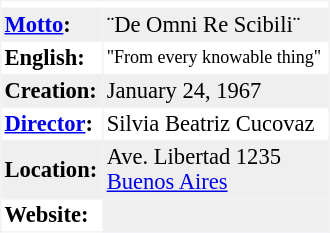<table border="1" cellpadding="2" cellspacing="0" align="right" width="220px" style="margin-left:15px; border-collapse:collapse; font-size: 94%; border-color:#f2f2f4">
<tr>
<td style="background:#ffffff;" align="center" colspan="2"></td>
</tr>
<tr>
<td style="background:#efefef;"><strong><a href='#'>Motto</a>:</strong></td>
<td style="background:#efefef;">¨De Omni Re Scibili¨</td>
</tr>
<tr>
<td style="background:#ffffff;"><strong>English:</strong></td>
<td style="background:#ffffff; font-size:80%;">"From every knowable thing"</td>
</tr>
<tr>
<td style="background:#efefef;"><strong>Creation:</strong></td>
<td style="background:#efefef;">January 24, 1967</td>
</tr>
<tr>
<td style="background:#ffffff;"><strong><a href='#'>Director</a>:</strong></td>
<td style="background:#ffffff;">Silvia Beatriz Cucovaz</td>
</tr>
<tr>
<td style="background:#efefef;"><strong>Location:</strong></td>
<td style="background:#efefef;">Ave. Libertad 1235<br><a href='#'>Buenos Aires</a></td>
</tr>
<tr>
<td style="background:#ffffff;"><strong>Website:</strong></td>
<td style="background:#efefef;"></td>
</tr>
</table>
